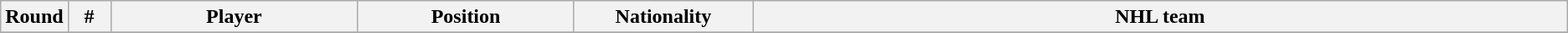<table class="wikitable">
<tr>
<th bgcolor="#DDDDFF" width="2.75%">Round</th>
<th bgcolor="#DDDDFF" width="2.75%">#</th>
<th bgcolor="#DDDDFF" width="16.0%">Player</th>
<th bgcolor="#DDDDFF" width="14.0%">Position</th>
<th bgcolor="#DDDDFF" width="11.5%">Nationality</th>
<th bgcolor="#DDDDFF" width="100.0%">NHL team</th>
</tr>
<tr>
</tr>
</table>
